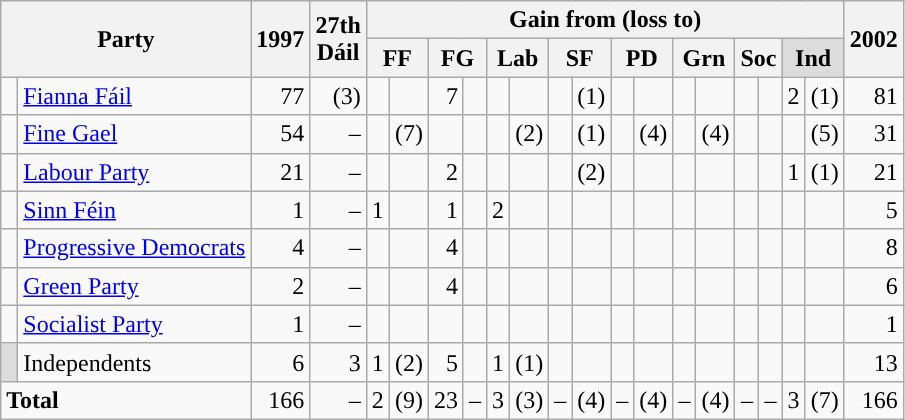<table class="wikitable" style="text-align:right">
<tr>
<th rowspan="2" colspan="2">Party</th>
<th rowspan="2">1997</th>
<th rowspan="2">27th<br>Dáil</th>
<th colspan="16">Gain from (loss to)</th>
<th rowspan="2">2002</th>
</tr>
<tr>
<th colspan="2" style="background:">FF</th>
<th colspan="2" style="background:">FG</th>
<th colspan="2" style="background:">Lab</th>
<th colspan="2" style="background:">SF</th>
<th colspan="2" style="background:">PD</th>
<th colspan="2" style="background:">Grn</th>
<th colspan="2" style="background:">Soc</th>
<th colspan="2" style="background:#DCDCDC;">Ind</th>
</tr>
<tr>
<td style="background:"></td>
<td style="text-align:left;"><a href='#'>Fianna Fáil</a></td>
<td>77</td>
<td>(3)</td>
<td></td>
<td></td>
<td>7</td>
<td></td>
<td></td>
<td></td>
<td></td>
<td>(1)</td>
<td></td>
<td></td>
<td></td>
<td></td>
<td></td>
<td></td>
<td>2</td>
<td>(1)</td>
<td>81</td>
</tr>
<tr>
<td style="background:"> </td>
<td style="text-align:left;"><a href='#'>Fine Gael</a></td>
<td>54</td>
<td>–</td>
<td></td>
<td>(7)</td>
<td></td>
<td></td>
<td></td>
<td>(2)</td>
<td></td>
<td>(1)</td>
<td></td>
<td>(4)</td>
<td></td>
<td>(4)</td>
<td></td>
<td></td>
<td></td>
<td>(5)</td>
<td>31</td>
</tr>
<tr>
<td style="background:"> </td>
<td style="text-align:left;"><a href='#'>Labour Party</a></td>
<td>21</td>
<td>–</td>
<td></td>
<td></td>
<td>2</td>
<td></td>
<td></td>
<td></td>
<td></td>
<td>(2)</td>
<td></td>
<td></td>
<td></td>
<td></td>
<td></td>
<td></td>
<td>1</td>
<td>(1)</td>
<td>21</td>
</tr>
<tr>
<td style="background:"> </td>
<td style="text-align:left;"><a href='#'>Sinn Féin</a></td>
<td>1</td>
<td>–</td>
<td>1</td>
<td></td>
<td>1</td>
<td></td>
<td>2</td>
<td></td>
<td></td>
<td></td>
<td></td>
<td></td>
<td></td>
<td></td>
<td></td>
<td></td>
<td></td>
<td></td>
<td>5</td>
</tr>
<tr>
<td style="background:"> </td>
<td style="text-align:left;"><a href='#'>Progressive Democrats</a></td>
<td>4</td>
<td>–</td>
<td></td>
<td></td>
<td>4</td>
<td></td>
<td></td>
<td></td>
<td></td>
<td></td>
<td></td>
<td></td>
<td></td>
<td></td>
<td></td>
<td></td>
<td></td>
<td></td>
<td>8</td>
</tr>
<tr>
<td style="background:"> </td>
<td style="text-align:left;"><a href='#'>Green Party</a></td>
<td>2</td>
<td>–</td>
<td></td>
<td></td>
<td>4</td>
<td></td>
<td></td>
<td></td>
<td></td>
<td></td>
<td></td>
<td></td>
<td></td>
<td></td>
<td></td>
<td></td>
<td></td>
<td></td>
<td>6</td>
</tr>
<tr>
<td style="background:"> </td>
<td style="text-align:left;"><a href='#'>Socialist Party</a></td>
<td>1</td>
<td>–</td>
<td></td>
<td></td>
<td></td>
<td></td>
<td></td>
<td></td>
<td></td>
<td></td>
<td></td>
<td></td>
<td></td>
<td></td>
<td></td>
<td></td>
<td></td>
<td></td>
<td>1</td>
</tr>
<tr>
<td style="background:#DCDCDC;"> </td>
<td style="text-align:left;">Independents</td>
<td>6</td>
<td>3</td>
<td>1</td>
<td>(2)</td>
<td>5</td>
<td></td>
<td>1</td>
<td>(1)</td>
<td></td>
<td></td>
<td></td>
<td></td>
<td></td>
<td></td>
<td></td>
<td></td>
<td></td>
<td></td>
<td>13</td>
</tr>
<tr>
<td colspan="2" style="text-align:left;"><strong>Total</strong></td>
<td>166</td>
<td>–</td>
<td>2</td>
<td>(9)</td>
<td>23</td>
<td>–</td>
<td>3</td>
<td>(3)</td>
<td>–</td>
<td>(4)</td>
<td>–</td>
<td>(4)</td>
<td>–</td>
<td>(4)</td>
<td>–</td>
<td>–</td>
<td>3</td>
<td>(7)</td>
<td>166</td>
</tr>
</table>
